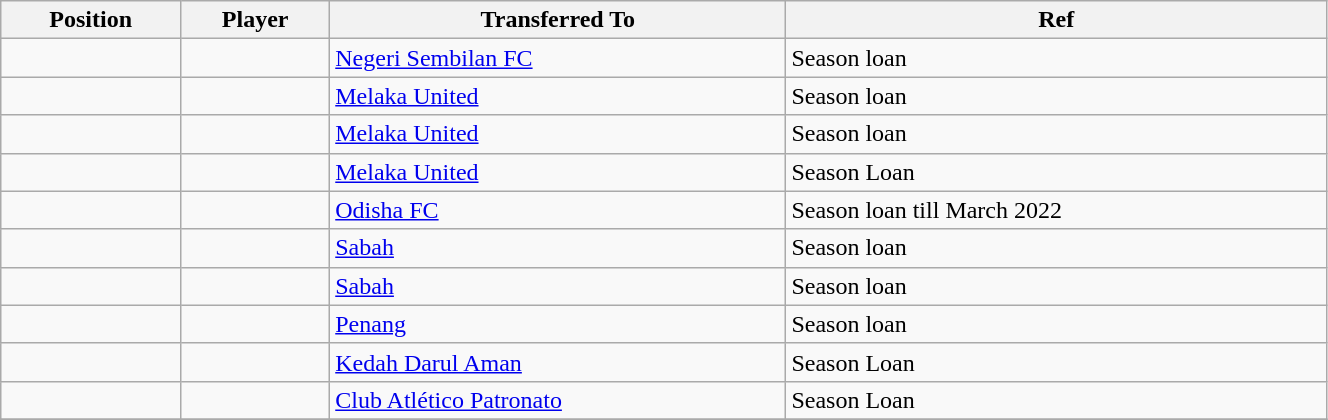<table class="wikitable sortable" style="width:70%; font-size:100%; text-align:left;">
<tr>
<th>Position</th>
<th>Player</th>
<th>Transferred To</th>
<th>Ref</th>
</tr>
<tr>
<td></td>
<td></td>
<td> <a href='#'>Negeri Sembilan FC</a></td>
<td>Season loan</td>
</tr>
<tr>
<td></td>
<td></td>
<td> <a href='#'>Melaka United</a></td>
<td>Season loan</td>
</tr>
<tr>
<td></td>
<td></td>
<td> <a href='#'>Melaka United</a></td>
<td>Season loan</td>
</tr>
<tr>
<td></td>
<td></td>
<td> <a href='#'>Melaka United</a></td>
<td>Season Loan</td>
</tr>
<tr>
<td></td>
<td></td>
<td> <a href='#'>Odisha FC</a></td>
<td>Season loan till March 2022</td>
</tr>
<tr>
<td></td>
<td></td>
<td> <a href='#'>Sabah</a></td>
<td>Season loan</td>
</tr>
<tr>
<td></td>
<td></td>
<td> <a href='#'>Sabah</a></td>
<td>Season loan</td>
</tr>
<tr>
<td></td>
<td></td>
<td> <a href='#'>Penang</a></td>
<td>Season loan</td>
</tr>
<tr>
<td></td>
<td></td>
<td> <a href='#'>Kedah Darul Aman</a></td>
<td>Season Loan</td>
</tr>
<tr>
<td></td>
<td></td>
<td> <a href='#'>Club Atlético Patronato</a></td>
<td>Season Loan</td>
</tr>
<tr>
</tr>
</table>
